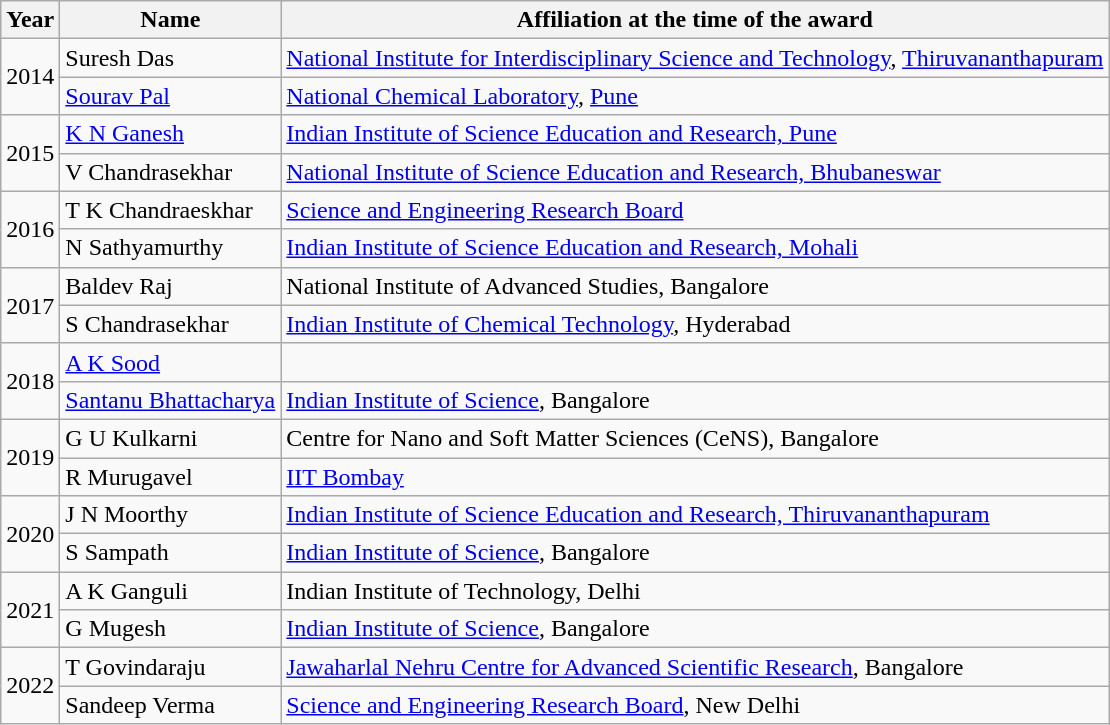<table class="wikitable">
<tr>
<th>Year</th>
<th>Name</th>
<th>Affiliation at the time of the award</th>
</tr>
<tr>
<td rowspan=2>2014</td>
<td>Suresh Das</td>
<td><a href='#'>National Institute for Interdisciplinary Science and Technology</a>, <a href='#'>Thiruvananthapuram</a></td>
</tr>
<tr>
<td><a href='#'>Sourav Pal</a></td>
<td><a href='#'>National Chemical Laboratory</a>, <a href='#'>Pune</a></td>
</tr>
<tr>
<td rowspan=2>2015</td>
<td><a href='#'>K N Ganesh</a></td>
<td><a href='#'>Indian Institute of Science Education and Research, Pune</a></td>
</tr>
<tr>
<td>V Chandrasekhar</td>
<td><a href='#'>National Institute of Science Education and Research, Bhubaneswar</a></td>
</tr>
<tr>
<td rowspan=2>2016</td>
<td>T K Chandraeskhar</td>
<td><a href='#'>Science and Engineering Research Board</a></td>
</tr>
<tr>
<td>N Sathyamurthy</td>
<td><a href='#'>Indian Institute of Science Education and Research, Mohali</a></td>
</tr>
<tr>
<td rowspan=2>2017</td>
<td>Baldev Raj</td>
<td>National Institute of Advanced Studies, Bangalore</td>
</tr>
<tr>
<td>S Chandrasekhar</td>
<td><a href='#'>Indian Institute of Chemical Technology</a>, Hyderabad</td>
</tr>
<tr>
<td rowspan=2>2018</td>
<td><a href='#'>A K Sood</a></td>
<td></td>
</tr>
<tr>
<td><a href='#'>Santanu Bhattacharya</a></td>
<td><a href='#'>Indian Institute of Science</a>, Bangalore</td>
</tr>
<tr>
<td rowspan=2>2019</td>
<td>G U Kulkarni</td>
<td>Centre for Nano and Soft Matter Sciences (CeNS), Bangalore</td>
</tr>
<tr>
<td>R Murugavel</td>
<td><a href='#'>IIT Bombay</a></td>
</tr>
<tr>
<td rowspan=2>2020</td>
<td>J N Moorthy</td>
<td><a href='#'>Indian Institute of Science Education and Research, Thiruvananthapuram </a></td>
</tr>
<tr>
<td>S Sampath</td>
<td><a href='#'>Indian Institute of Science</a>, Bangalore</td>
</tr>
<tr>
<td rowspan=2>2021</td>
<td>A K Ganguli</td>
<td>Indian Institute of Technology, Delhi</td>
</tr>
<tr>
<td>G Mugesh</td>
<td><a href='#'>Indian Institute of Science</a>, Bangalore</td>
</tr>
<tr>
<td rowspan=2>2022</td>
<td>T Govindaraju</td>
<td><a href='#'>Jawaharlal Nehru Centre for Advanced Scientific Research</a>, Bangalore</td>
</tr>
<tr>
<td>Sandeep Verma</td>
<td><a href='#'>Science and Engineering Research Board</a>, New Delhi</td>
</tr>
</table>
